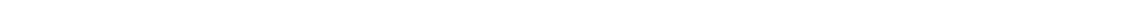<table style="width:1000px; text-align:center;">
<tr style="color:white;">
<td style="background:"><strong>54.1%</strong></td>
<td style="background:">9.5%</td>
<td style="background:">32.1%</td>
<td style="background:">3.0%</td>
<td style="background:"></td>
<td style="background:"></td>
</tr>
<tr>
<td></td>
<td></td>
<td></td>
<td></td>
<td></td>
<td></td>
</tr>
</table>
